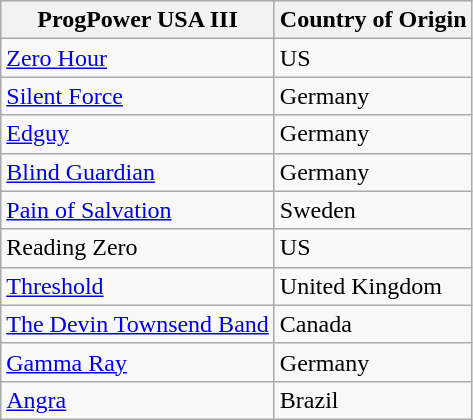<table class="wikitable">
<tr>
<th>ProgPower USA III</th>
<th>Country of Origin</th>
</tr>
<tr>
<td><a href='#'>Zero Hour</a></td>
<td>US</td>
</tr>
<tr>
<td><a href='#'>Silent Force</a></td>
<td>Germany</td>
</tr>
<tr>
<td><a href='#'>Edguy</a></td>
<td>Germany</td>
</tr>
<tr>
<td><a href='#'>Blind Guardian</a></td>
<td>Germany</td>
</tr>
<tr>
<td><a href='#'>Pain of Salvation</a></td>
<td>Sweden</td>
</tr>
<tr>
<td>Reading Zero</td>
<td>US</td>
</tr>
<tr>
<td><a href='#'>Threshold</a></td>
<td>United Kingdom</td>
</tr>
<tr>
<td><a href='#'>The Devin Townsend Band</a></td>
<td>Canada</td>
</tr>
<tr>
<td><a href='#'>Gamma Ray</a></td>
<td>Germany</td>
</tr>
<tr>
<td><a href='#'>Angra</a></td>
<td>Brazil</td>
</tr>
</table>
